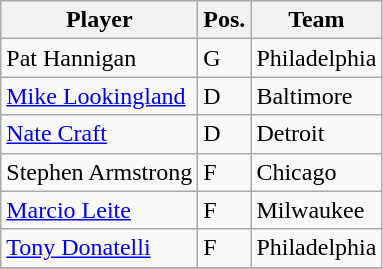<table class="wikitable">
<tr>
<th>Player</th>
<th>Pos.</th>
<th>Team</th>
</tr>
<tr>
<td>Pat Hannigan</td>
<td>G</td>
<td>Philadelphia</td>
</tr>
<tr>
<td><a href='#'>Mike Lookingland</a></td>
<td>D</td>
<td>Baltimore</td>
</tr>
<tr>
<td><a href='#'>Nate Craft</a></td>
<td>D</td>
<td>Detroit</td>
</tr>
<tr>
<td>Stephen Armstrong</td>
<td>F</td>
<td>Chicago</td>
</tr>
<tr>
<td><a href='#'>Marcio Leite</a></td>
<td>F</td>
<td>Milwaukee</td>
</tr>
<tr>
<td><a href='#'>Tony Donatelli</a></td>
<td>F</td>
<td>Philadelphia</td>
</tr>
<tr>
</tr>
</table>
